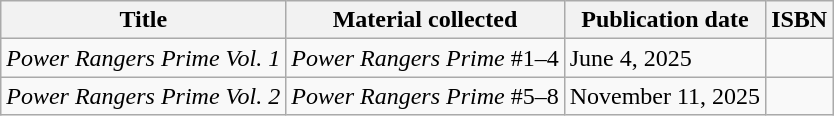<table class="wikitable">
<tr>
<th>Title</th>
<th>Material collected</th>
<th>Publication date</th>
<th>ISBN</th>
</tr>
<tr>
<td><em>Power Rangers Prime Vol. 1</em></td>
<td><em>Power Rangers Prime</em> #1–4</td>
<td>June 4, 2025</td>
<td></td>
</tr>
<tr>
<td><em>Power Rangers Prime Vol. 2</em></td>
<td><em>Power Rangers Prime</em> #5–8</td>
<td>November 11, 2025</td>
<td></td>
</tr>
</table>
